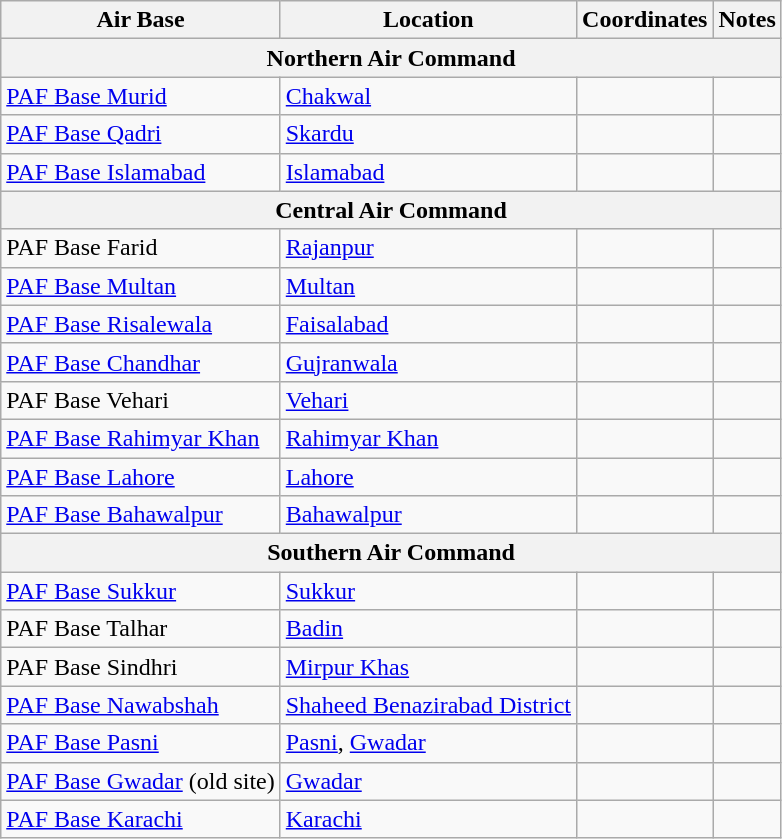<table class="wikitable sortable">
<tr>
<th>Air Base</th>
<th>Location</th>
<th>Coordinates</th>
<th>Notes</th>
</tr>
<tr>
<th colspan="4">Northern Air Command</th>
</tr>
<tr>
<td><a href='#'>PAF Base Murid</a></td>
<td><a href='#'>Chakwal</a></td>
<td></td>
<td></td>
</tr>
<tr>
<td><a href='#'>PAF Base Qadri</a></td>
<td><a href='#'>Skardu</a></td>
<td></td>
<td></td>
</tr>
<tr>
<td><a href='#'>PAF Base Islamabad</a></td>
<td><a href='#'>Islamabad</a></td>
<td></td>
<td></td>
</tr>
<tr>
<th colspan="4">Central Air Command</th>
</tr>
<tr>
<td>PAF Base Farid</td>
<td><a href='#'>Rajanpur</a></td>
<td></td>
<td></td>
</tr>
<tr>
<td><a href='#'>PAF Base Multan</a></td>
<td><a href='#'>Multan</a></td>
<td></td>
<td></td>
</tr>
<tr>
<td><a href='#'>PAF Base Risalewala</a></td>
<td><a href='#'>Faisalabad</a></td>
<td></td>
<td></td>
</tr>
<tr>
<td><a href='#'>PAF Base Chandhar</a></td>
<td><a href='#'>Gujranwala</a></td>
<td></td>
<td></td>
</tr>
<tr>
<td>PAF Base Vehari</td>
<td><a href='#'>Vehari</a></td>
<td></td>
<td></td>
</tr>
<tr>
<td><a href='#'>PAF Base Rahimyar Khan</a></td>
<td><a href='#'>Rahimyar Khan</a></td>
<td></td>
<td></td>
</tr>
<tr>
<td><a href='#'>PAF Base Lahore</a></td>
<td><a href='#'>Lahore</a></td>
<td></td>
<td></td>
</tr>
<tr>
<td><a href='#'>PAF Base Bahawalpur</a></td>
<td><a href='#'>Bahawalpur</a></td>
<td></td>
<td></td>
</tr>
<tr>
<th colspan="4">Southern Air Command</th>
</tr>
<tr>
<td><a href='#'>PAF Base Sukkur</a></td>
<td><a href='#'>Sukkur</a></td>
<td></td>
<td></td>
</tr>
<tr>
<td>PAF Base Talhar</td>
<td><a href='#'>Badin</a></td>
<td></td>
<td></td>
</tr>
<tr>
<td>PAF Base Sindhri</td>
<td><a href='#'>Mirpur Khas</a></td>
<td></td>
<td></td>
</tr>
<tr>
<td><a href='#'>PAF Base Nawabshah</a></td>
<td><a href='#'>Shaheed Benazirabad District</a></td>
<td></td>
<td></td>
</tr>
<tr>
<td><a href='#'>PAF Base Pasni</a></td>
<td><a href='#'>Pasni</a>, <a href='#'>Gwadar</a></td>
<td></td>
<td></td>
</tr>
<tr>
<td><a href='#'>PAF Base Gwadar</a>  (old site)</td>
<td><a href='#'>Gwadar</a></td>
<td></td>
<td></td>
</tr>
<tr>
<td><a href='#'>PAF Base Karachi</a></td>
<td><a href='#'>Karachi</a></td>
<td></td>
<td></td>
</tr>
</table>
